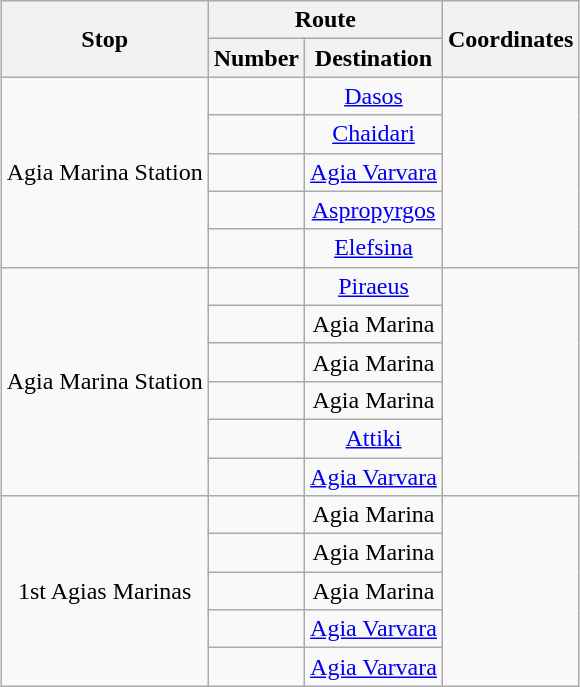<table cellpadding="5" style="margin:0 auto; text-align:center;"  class="wikitable">
<tr>
<th rowspan="2">Stop</th>
<th colspan="2">Route</th>
<th rowspan="2">Coordinates</th>
</tr>
<tr>
<th>Number</th>
<th>Destination</th>
</tr>
<tr>
<td rowspan="5">Agia Marina Station</td>
<td></td>
<td><a href='#'>Dasos</a></td>
<td rowspan="5"></td>
</tr>
<tr>
<td></td>
<td><a href='#'>Chaidari</a></td>
</tr>
<tr>
<td></td>
<td><a href='#'>Agia Varvara</a></td>
</tr>
<tr>
<td></td>
<td><a href='#'>Aspropyrgos</a></td>
</tr>
<tr>
<td></td>
<td><a href='#'>Elefsina</a></td>
</tr>
<tr>
<td rowspan="6">Agia Marina Station</td>
<td></td>
<td><a href='#'>Piraeus</a></td>
<td rowspan="6"></td>
</tr>
<tr>
<td></td>
<td>Agia Marina</td>
</tr>
<tr>
<td></td>
<td>Agia Marina</td>
</tr>
<tr>
<td></td>
<td>Agia Marina</td>
</tr>
<tr>
<td></td>
<td><a href='#'>Attiki</a></td>
</tr>
<tr>
<td></td>
<td><a href='#'>Agia Varvara</a></td>
</tr>
<tr>
<td rowspan="5">1st Agias Marinas</td>
<td></td>
<td>Agia Marina</td>
<td rowspan="5"></td>
</tr>
<tr>
<td></td>
<td>Agia Marina</td>
</tr>
<tr>
<td></td>
<td>Agia Marina</td>
</tr>
<tr>
<td></td>
<td><a href='#'>Agia Varvara</a></td>
</tr>
<tr>
<td></td>
<td><a href='#'>Agia Varvara</a></td>
</tr>
</table>
